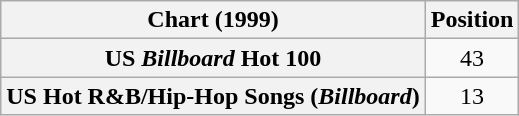<table class="wikitable sortable plainrowheaders" style="text-align:center">
<tr>
<th scope="col">Chart (1999)</th>
<th scope="col">Position</th>
</tr>
<tr>
<th scope="row">US <em>Billboard</em> Hot 100</th>
<td style="text-align:center;">43</td>
</tr>
<tr>
<th scope="row">US Hot R&B/Hip-Hop Songs (<em>Billboard</em>)</th>
<td style="text-align:center;">13</td>
</tr>
</table>
